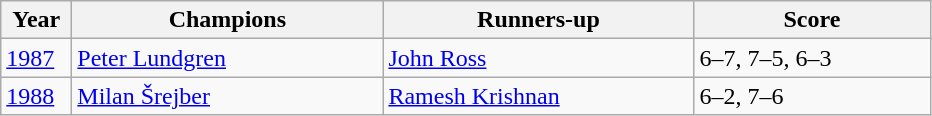<table class="wikitable">
<tr>
<th style="width:40px">Year</th>
<th style="width:200px">Champions</th>
<th style="width:200px">Runners-up</th>
<th style="width:150px" class="unsortable">Score</th>
</tr>
<tr>
<td><a href='#'>1987</a></td>
<td> <a href='#'>Peter Lundgren</a></td>
<td> <a href='#'>John Ross</a></td>
<td>6–7, 7–5, 6–3</td>
</tr>
<tr>
<td><a href='#'>1988</a></td>
<td> <a href='#'>Milan Šrejber</a></td>
<td> <a href='#'>Ramesh Krishnan</a></td>
<td>6–2, 7–6</td>
</tr>
</table>
